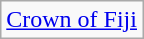<table class="wikitable">
<tr>
<td> <a href='#'>Crown of Fiji</a></td>
</tr>
</table>
